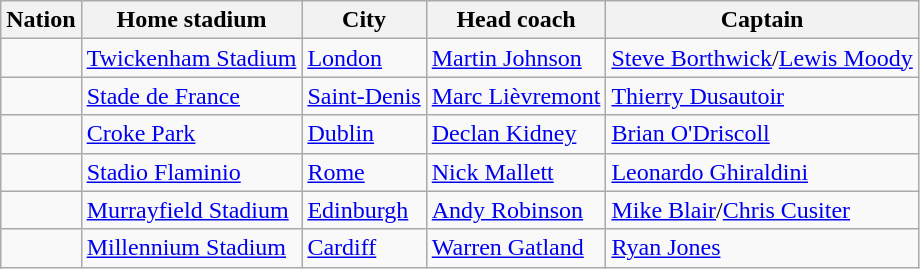<table class="wikitable">
<tr>
<th>Nation</th>
<th>Home stadium</th>
<th>City</th>
<th>Head coach</th>
<th>Captain</th>
</tr>
<tr>
<td></td>
<td><a href='#'>Twickenham Stadium</a></td>
<td><a href='#'>London</a></td>
<td> <a href='#'>Martin Johnson</a></td>
<td><a href='#'>Steve Borthwick</a>/<a href='#'>Lewis Moody</a></td>
</tr>
<tr>
<td></td>
<td><a href='#'>Stade de France</a></td>
<td><a href='#'>Saint-Denis</a></td>
<td> <a href='#'>Marc Lièvremont</a></td>
<td><a href='#'>Thierry Dusautoir</a></td>
</tr>
<tr>
<td></td>
<td><a href='#'>Croke Park</a></td>
<td><a href='#'>Dublin</a></td>
<td> <a href='#'>Declan Kidney</a></td>
<td><a href='#'>Brian O'Driscoll</a></td>
</tr>
<tr>
<td></td>
<td><a href='#'>Stadio Flaminio</a></td>
<td><a href='#'>Rome</a></td>
<td> <a href='#'>Nick Mallett</a></td>
<td><a href='#'>Leonardo Ghiraldini</a></td>
</tr>
<tr>
<td></td>
<td><a href='#'>Murrayfield Stadium</a></td>
<td><a href='#'>Edinburgh</a></td>
<td> <a href='#'>Andy Robinson</a></td>
<td><a href='#'>Mike Blair</a>/<a href='#'>Chris Cusiter</a></td>
</tr>
<tr>
<td></td>
<td><a href='#'>Millennium Stadium</a></td>
<td><a href='#'>Cardiff</a></td>
<td> <a href='#'>Warren Gatland</a></td>
<td><a href='#'>Ryan Jones</a></td>
</tr>
</table>
